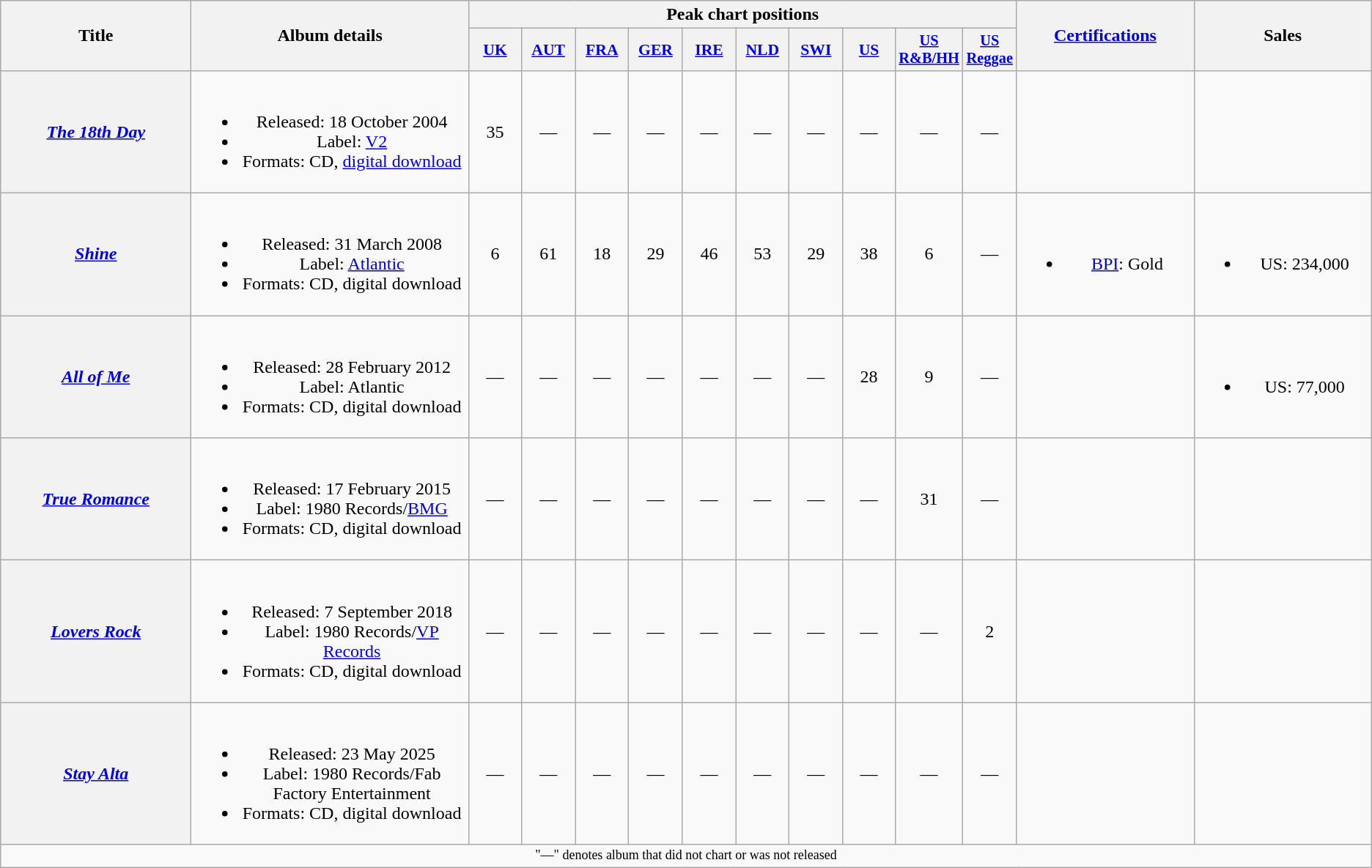<table class="wikitable plainrowheaders" style="text-align:center;">
<tr>
<th scope="col" rowspan="2" style="width:11em;">Title</th>
<th scope="col" rowspan="2" style="width:16em;">Album details</th>
<th scope="col" colspan="10">Peak chart positions</th>
<th scope="col" rowspan="2" style="width:10em;"><a href='#'>Certifications</a></th>
<th scope="col" rowspan="2" style="width:10em;">Sales</th>
</tr>
<tr>
<th scope="col" style="width:3em;font-size:90%;"><a href='#'>UK</a><br></th>
<th scope="col" style="width:3em;font-size:90%;"><a href='#'>AUT</a><br></th>
<th scope="col" style="width:3em;font-size:90%;"><a href='#'>FRA</a><br></th>
<th scope="col" style="width:3em;font-size:90%;"><a href='#'>GER</a><br></th>
<th scope="col" style="width:3em;font-size:90%;"><a href='#'>IRE</a><br></th>
<th scope="col" style="width:3em;font-size:90%;"><a href='#'>NLD</a><br></th>
<th scope="col" style="width:3em;font-size:90%;"><a href='#'>SWI</a><br></th>
<th scope="col" style="width:3em;font-size:90%;"><a href='#'>US</a><br></th>
<th scope="col" style="width:3em;font-size:85%;"><a href='#'>US<br>R&B/HH</a><br></th>
<th scope="col" style="width:3em;font-size:85%;"><a href='#'>US<br>Reggae</a><br></th>
</tr>
<tr>
<th scope="row"><em><a href='#'>The 18th Day</a></em></th>
<td><br><ul><li>Released: 18 October 2004</li><li>Label: <a href='#'>V2</a></li><li>Formats: CD, <a href='#'>digital download</a></li></ul></td>
<td>35</td>
<td>—</td>
<td>—</td>
<td>—</td>
<td>—</td>
<td>—</td>
<td>—</td>
<td>—</td>
<td>—</td>
<td>—</td>
<td></td>
<td></td>
</tr>
<tr>
<th scope="row"><em><a href='#'>Shine</a></em></th>
<td><br><ul><li>Released: 31 March 2008</li><li>Label: <a href='#'>Atlantic</a></li><li>Formats: CD, digital download</li></ul></td>
<td>6</td>
<td>61</td>
<td>18</td>
<td>29</td>
<td>46</td>
<td>53</td>
<td>29</td>
<td>38</td>
<td>6</td>
<td>—</td>
<td><br><ul><li><a href='#'>BPI</a>: Gold</li></ul></td>
<td><br><ul><li>US: 234,000</li></ul></td>
</tr>
<tr>
<th scope="row"><em><a href='#'>All of Me</a></em></th>
<td><br><ul><li>Released: 28 February 2012</li><li>Label: Atlantic</li><li>Formats: CD, digital download</li></ul></td>
<td>—</td>
<td>—</td>
<td>—</td>
<td>—</td>
<td>—</td>
<td>—</td>
<td>—</td>
<td>28</td>
<td>9</td>
<td>—</td>
<td></td>
<td><br><ul><li>US: 77,000</li></ul></td>
</tr>
<tr>
<th scope="row"><em><a href='#'>True Romance</a></em></th>
<td><br><ul><li>Released: 17 February 2015</li><li>Label: 1980 Records/<a href='#'>BMG</a></li><li>Formats: CD, digital download</li></ul></td>
<td>—</td>
<td>—</td>
<td>—</td>
<td>—</td>
<td>—</td>
<td>—</td>
<td>—</td>
<td>—</td>
<td>31</td>
<td>—</td>
<td></td>
<td></td>
</tr>
<tr>
<th scope="row"><em><a href='#'>Lovers Rock</a></em></th>
<td><br><ul><li>Released: 7 September 2018</li><li>Label: 1980 Records/<a href='#'>VP Records</a></li><li>Formats: CD, digital download</li></ul></td>
<td>—</td>
<td>—</td>
<td>—</td>
<td>—</td>
<td>—</td>
<td>—</td>
<td>—</td>
<td>—</td>
<td>—</td>
<td>2</td>
<td></td>
<td></td>
</tr>
<tr>
<th scope="row"><em><a href='#'>Stay Alta</a></em></th>
<td><br><ul><li>Released: 23 May 2025</li><li>Label: 1980 Records/Fab Factory Entertainment</li><li>Formats: CD, digital download</li></ul></td>
<td>—</td>
<td>—</td>
<td>—</td>
<td>—</td>
<td>—</td>
<td>—</td>
<td>—</td>
<td>—</td>
<td>—</td>
<td>—</td>
<td></td>
<td></td>
</tr>
<tr>
<td colspan="15" style="font-size:9pt">"—" denotes album that did not chart or was not released</td>
</tr>
</table>
